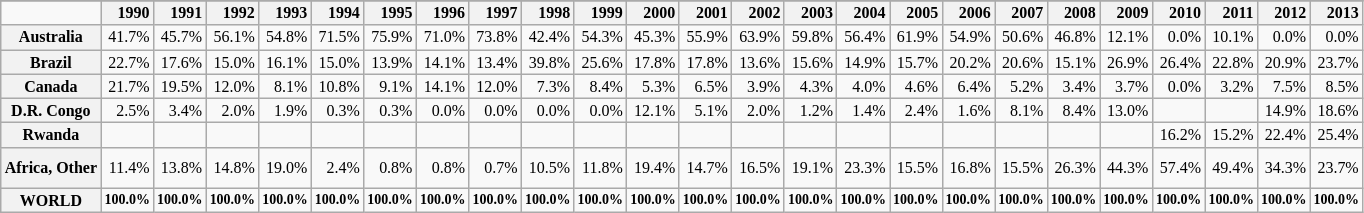<table class="wikitable" style="text-align:right;">
<tr style="font-size:8pt">
</tr>
<tr style="font-size:8pt">
<td style="height:11px; text-align:center;"> </td>
<th style="text-align:right;">1990</th>
<th style="text-align:right;">1991</th>
<th style="text-align:right;">1992</th>
<th style="text-align:right;">1993</th>
<th style="text-align:right;">1994</th>
<th style="text-align:right;">1995</th>
<th style="text-align:right;">1996</th>
<th style="text-align:right;">1997</th>
<th style="text-align:right;">1998</th>
<th style="text-align:right;">1999</th>
<th style="text-align:right;">2000</th>
<th style="text-align:right;">2001</th>
<th style="text-align:right;">2002</th>
<th style="text-align:right;">2003</th>
<th style="text-align:right;">2004</th>
<th style="text-align:right;">2005</th>
<th style="text-align:right;">2006</th>
<th style="text-align:right;">2007</th>
<th style="text-align:right;">2008</th>
<th style="text-align:right;">2009</th>
<th style="text-align:right;">2010</th>
<th style="text-align:right;">2011</th>
<th style="text-align:right;">2012</th>
<th style="text-align:right;">2013</th>
</tr>
<tr style="font-size:8pt">
<th style="height:11px;">Australia</th>
<td>41.7%</td>
<td>45.7%</td>
<td>56.1%</td>
<td>54.8%</td>
<td>71.5%</td>
<td>75.9%</td>
<td>71.0%</td>
<td>73.8%</td>
<td>42.4%</td>
<td>54.3%</td>
<td>45.3%</td>
<td>55.9%</td>
<td>63.9%</td>
<td>59.8%</td>
<td>56.4%</td>
<td>61.9%</td>
<td>54.9%</td>
<td>50.6%</td>
<td>46.8%</td>
<td>12.1%</td>
<td>0.0%</td>
<td>10.1%</td>
<td>0.0%</td>
<td>0.0%</td>
</tr>
<tr style="font-size:8pt">
<th style="height:11px;">Brazil</th>
<td>22.7%</td>
<td>17.6%</td>
<td>15.0%</td>
<td>16.1%</td>
<td>15.0%</td>
<td>13.9%</td>
<td>14.1%</td>
<td>13.4%</td>
<td>39.8%</td>
<td>25.6%</td>
<td>17.8%</td>
<td>17.8%</td>
<td>13.6%</td>
<td>15.6%</td>
<td>14.9%</td>
<td>15.7%</td>
<td>20.2%</td>
<td>20.6%</td>
<td>15.1%</td>
<td>26.9%</td>
<td>26.4%</td>
<td>22.8%</td>
<td>20.9%</td>
<td>23.7%</td>
</tr>
<tr style="font-size:8pt">
<th style="height:11px;">Canada</th>
<td>21.7%</td>
<td>19.5%</td>
<td>12.0%</td>
<td>8.1%</td>
<td>10.8%</td>
<td>9.1%</td>
<td>14.1%</td>
<td>12.0%</td>
<td>7.3%</td>
<td>8.4%</td>
<td>5.3%</td>
<td>6.5%</td>
<td>3.9%</td>
<td>4.3%</td>
<td>4.0%</td>
<td>4.6%</td>
<td>6.4%</td>
<td>5.2%</td>
<td>3.4%</td>
<td>3.7%</td>
<td>0.0%</td>
<td>3.2%</td>
<td>7.5%</td>
<td>8.5%</td>
</tr>
<tr style="font-size:8pt">
<th style="height:11px;">D.R. Congo</th>
<td>2.5%</td>
<td>3.4%</td>
<td>2.0%</td>
<td>1.9%</td>
<td>0.3%</td>
<td>0.3%</td>
<td>0.0%</td>
<td>0.0%</td>
<td>0.0%</td>
<td>0.0%</td>
<td>12.1%</td>
<td>5.1%</td>
<td>2.0%</td>
<td>1.2%</td>
<td>1.4%</td>
<td>2.4%</td>
<td>1.6%</td>
<td>8.1%</td>
<td>8.4%</td>
<td>13.0%</td>
<td></td>
<td></td>
<td>14.9%</td>
<td>18.6%</td>
</tr>
<tr style="font-size:8pt">
<th style="height:11px;">Rwanda</th>
<td></td>
<td></td>
<td></td>
<td></td>
<td></td>
<td></td>
<td></td>
<td></td>
<td></td>
<td></td>
<td></td>
<td></td>
<td></td>
<td></td>
<td></td>
<td></td>
<td></td>
<td></td>
<td></td>
<td></td>
<td>16.2%</td>
<td>15.2%</td>
<td>22.4%</td>
<td>25.4%</td>
</tr>
<tr style="font-size:8pt">
<th style="height:22px;">Africa, Other</th>
<td>11.4%</td>
<td>13.8%</td>
<td>14.8%</td>
<td>19.0%</td>
<td>2.4%</td>
<td>0.8%</td>
<td>0.8%</td>
<td>0.7%</td>
<td>10.5%</td>
<td>11.8%</td>
<td>19.4%</td>
<td>14.7%</td>
<td>16.5%</td>
<td>19.1%</td>
<td>23.3%</td>
<td>15.5%</td>
<td>16.8%</td>
<td>15.5%</td>
<td>26.3%</td>
<td>44.3%</td>
<td>57.4%</td>
<td>49.4%</td>
<td>34.3%</td>
<td>23.7%</td>
</tr>
<tr style="font-weight:bold">
<th style="font-size:8pt; height:11px;">WORLD</th>
<td style="font-size:7pt">100.0%</td>
<td style="font-size:7pt">100.0%</td>
<td style="font-size:7pt">100.0%</td>
<td style="font-size:7pt">100.0%</td>
<td style="font-size:7pt">100.0%</td>
<td style="font-size:7pt">100.0%</td>
<td style="font-size:7pt">100.0%</td>
<td style="font-size:7pt">100.0%</td>
<td style="font-size:7pt">100.0%</td>
<td style="font-size:7pt">100.0%</td>
<td style="font-size:7pt">100.0%</td>
<td style="font-size:7pt">100.0%</td>
<td style="font-size:7pt">100.0%</td>
<td style="font-size:7pt">100.0%</td>
<td style="font-size:7pt">100.0%</td>
<td style="font-size:7pt">100.0%</td>
<td style="font-size:7pt">100.0%</td>
<td style="font-size:7pt">100.0%</td>
<td style="font-size:7pt">100.0%</td>
<td style="font-size:7pt">100.0%</td>
<td style="font-size:7pt">100.0%</td>
<td style="font-size:7pt">100.0%</td>
<td style="font-size:7pt">100.0%</td>
<td style="font-size:7pt">100.0%</td>
</tr>
</table>
